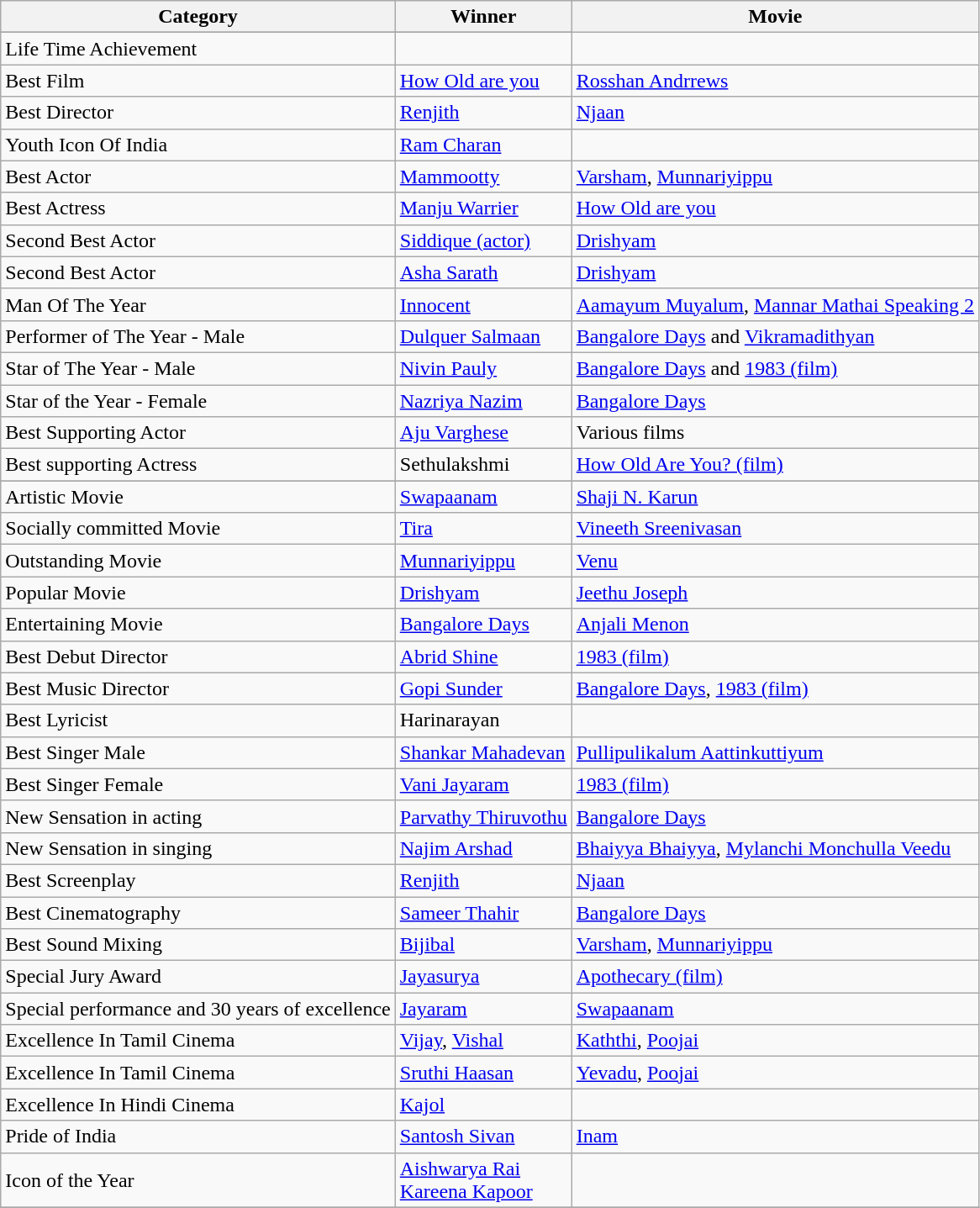<table class="wikitable">
<tr>
<th>Category</th>
<th>Winner</th>
<th>Movie</th>
</tr>
<tr>
</tr>
<tr>
<td>Life Time Achievement</td>
<td></td>
</tr>
<tr>
<td>Best Film</td>
<td><a href='#'>How Old are you</a></td>
<td><a href='#'>Rosshan Andrrews</a></td>
</tr>
<tr>
<td>Best Director</td>
<td><a href='#'>Renjith</a></td>
<td><a href='#'>Njaan</a></td>
</tr>
<tr>
<td>Youth Icon Of India</td>
<td><a href='#'>Ram Charan</a></td>
<td></td>
</tr>
<tr>
<td>Best Actor</td>
<td><a href='#'>Mammootty</a></td>
<td><a href='#'>Varsham</a>, <a href='#'>Munnariyippu</a></td>
</tr>
<tr>
<td>Best Actress</td>
<td><a href='#'>Manju Warrier</a></td>
<td><a href='#'>How Old are you</a></td>
</tr>
<tr>
<td>Second Best Actor</td>
<td><a href='#'>Siddique (actor)</a></td>
<td><a href='#'>Drishyam</a></td>
</tr>
<tr>
<td>Second Best Actor</td>
<td><a href='#'>Asha Sarath</a></td>
<td><a href='#'>Drishyam</a></td>
</tr>
<tr>
<td>Man Of The Year</td>
<td><a href='#'>Innocent</a></td>
<td><a href='#'>Aamayum Muyalum</a>, <a href='#'>Mannar Mathai Speaking 2</a></td>
</tr>
<tr>
<td>Performer of The Year - Male</td>
<td><a href='#'>Dulquer Salmaan</a></td>
<td><a href='#'>Bangalore Days</a> and <a href='#'>Vikramadithyan</a></td>
</tr>
<tr>
<td>Star of The Year - Male</td>
<td><a href='#'>Nivin Pauly</a></td>
<td><a href='#'>Bangalore Days</a> and <a href='#'>1983 (film)</a></td>
</tr>
<tr>
<td>Star of the Year - Female</td>
<td><a href='#'>Nazriya Nazim</a></td>
<td><a href='#'>Bangalore Days</a></td>
</tr>
<tr>
<td>Best Supporting Actor</td>
<td><a href='#'>Aju Varghese</a></td>
<td>Various films</td>
</tr>
<tr>
<td>Best supporting Actress</td>
<td>Sethulakshmi</td>
<td><a href='#'>How Old Are You? (film)</a></td>
</tr>
<tr>
</tr>
<tr>
<td>Artistic Movie</td>
<td><a href='#'>Swapaanam</a></td>
<td><a href='#'>Shaji N. Karun</a></td>
</tr>
<tr>
<td>Socially committed Movie</td>
<td><a href='#'>Tira</a></td>
<td><a href='#'>Vineeth Sreenivasan</a></td>
</tr>
<tr>
<td>Outstanding Movie</td>
<td><a href='#'>Munnariyippu</a></td>
<td><a href='#'>Venu</a></td>
</tr>
<tr>
<td>Popular Movie</td>
<td><a href='#'>Drishyam</a></td>
<td><a href='#'>Jeethu Joseph</a></td>
</tr>
<tr>
<td>Entertaining Movie</td>
<td><a href='#'>Bangalore Days</a></td>
<td><a href='#'>Anjali Menon</a></td>
</tr>
<tr>
<td>Best Debut Director</td>
<td><a href='#'>Abrid Shine</a></td>
<td><a href='#'>1983 (film)</a></td>
</tr>
<tr>
<td>Best Music Director</td>
<td><a href='#'>Gopi Sunder</a></td>
<td><a href='#'>Bangalore Days</a>, <a href='#'>1983 (film)</a></td>
</tr>
<tr>
<td>Best Lyricist</td>
<td>Harinarayan</td>
<td></td>
</tr>
<tr>
<td>Best Singer Male</td>
<td><a href='#'>Shankar Mahadevan</a></td>
<td><a href='#'>Pullipulikalum Aattinkuttiyum</a></td>
</tr>
<tr>
<td>Best Singer Female</td>
<td><a href='#'>Vani Jayaram</a></td>
<td><a href='#'>1983 (film)</a></td>
</tr>
<tr>
<td>New Sensation in acting</td>
<td><a href='#'>Parvathy Thiruvothu</a></td>
<td><a href='#'>Bangalore Days</a></td>
</tr>
<tr>
<td>New Sensation in singing</td>
<td><a href='#'>Najim Arshad</a></td>
<td><a href='#'>Bhaiyya Bhaiyya</a>, <a href='#'>Mylanchi Monchulla Veedu</a></td>
</tr>
<tr>
<td>Best Screenplay</td>
<td><a href='#'>Renjith</a></td>
<td><a href='#'>Njaan</a></td>
</tr>
<tr>
<td>Best Cinematography</td>
<td><a href='#'>Sameer Thahir</a></td>
<td><a href='#'>Bangalore Days</a></td>
</tr>
<tr>
<td>Best Sound Mixing</td>
<td><a href='#'>Bijibal</a></td>
<td><a href='#'>Varsham</a>, <a href='#'>Munnariyippu</a></td>
</tr>
<tr>
<td>Special Jury Award</td>
<td><a href='#'>Jayasurya</a></td>
<td><a href='#'>Apothecary (film)</a></td>
</tr>
<tr>
<td>Special performance and 30 years of excellence</td>
<td><a href='#'>Jayaram</a></td>
<td><a href='#'>Swapaanam</a></td>
</tr>
<tr>
<td>Excellence In Tamil Cinema</td>
<td><a href='#'>Vijay</a>, <a href='#'>Vishal</a></td>
<td><a href='#'>Kaththi</a>, <a href='#'>Poojai</a></td>
</tr>
<tr>
<td>Excellence In Tamil Cinema</td>
<td><a href='#'>Sruthi Haasan</a></td>
<td><a href='#'>Yevadu</a>, <a href='#'>Poojai</a></td>
</tr>
<tr>
<td>Excellence In Hindi Cinema</td>
<td><a href='#'>Kajol</a></td>
<td></td>
</tr>
<tr>
<td>Pride of India</td>
<td><a href='#'>Santosh Sivan</a></td>
<td><a href='#'>Inam</a></td>
</tr>
<tr>
<td>Icon of the Year</td>
<td><a href='#'>Aishwarya Rai</a><br><a href='#'>Kareena Kapoor</a></td>
<td></td>
</tr>
<tr>
</tr>
</table>
